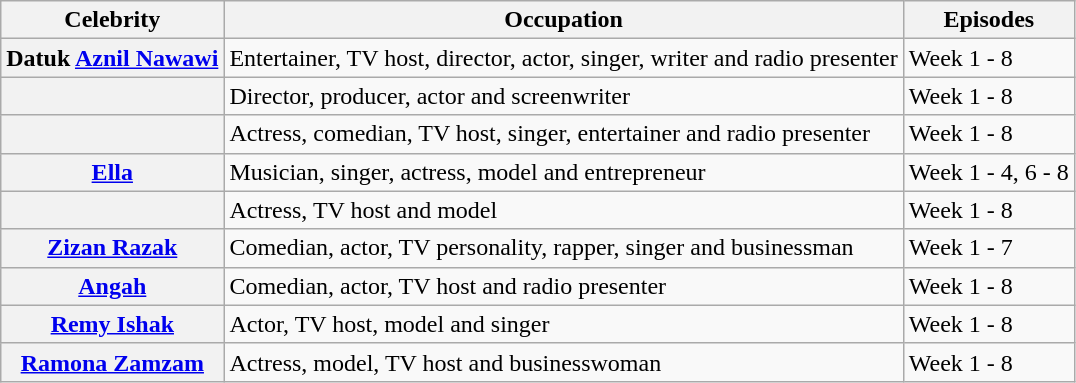<table class="wikitable">
<tr>
<th>Celebrity</th>
<th>Occupation</th>
<th>Episodes</th>
</tr>
<tr>
<th>Datuk <a href='#'>Aznil Nawawi</a></th>
<td>Entertainer, TV host, director, actor, singer, writer and radio presenter</td>
<td>Week 1 - 8</td>
</tr>
<tr>
<th></th>
<td>Director, producer, actor and screenwriter</td>
<td>Week 1 - 8</td>
</tr>
<tr>
<th></th>
<td>Actress, comedian, TV host, singer, entertainer and radio presenter</td>
<td>Week 1 - 8</td>
</tr>
<tr>
<th><a href='#'>Ella</a></th>
<td>Musician, singer, actress, model and entrepreneur</td>
<td>Week 1 - 4, 6 - 8</td>
</tr>
<tr>
<th></th>
<td>Actress, TV host and model</td>
<td>Week 1 - 8</td>
</tr>
<tr>
<th><a href='#'>Zizan Razak</a></th>
<td>Comedian, actor, TV personality, rapper, singer and businessman</td>
<td>Week 1 - 7</td>
</tr>
<tr>
<th><a href='#'>Angah</a></th>
<td>Comedian, actor, TV host and radio presenter</td>
<td>Week 1 - 8</td>
</tr>
<tr>
<th><a href='#'>Remy Ishak</a></th>
<td>Actor, TV host, model and singer</td>
<td>Week 1 - 8</td>
</tr>
<tr>
<th><a href='#'>Ramona Zamzam</a></th>
<td>Actress, model, TV host and businesswoman</td>
<td>Week 1 - 8</td>
</tr>
</table>
